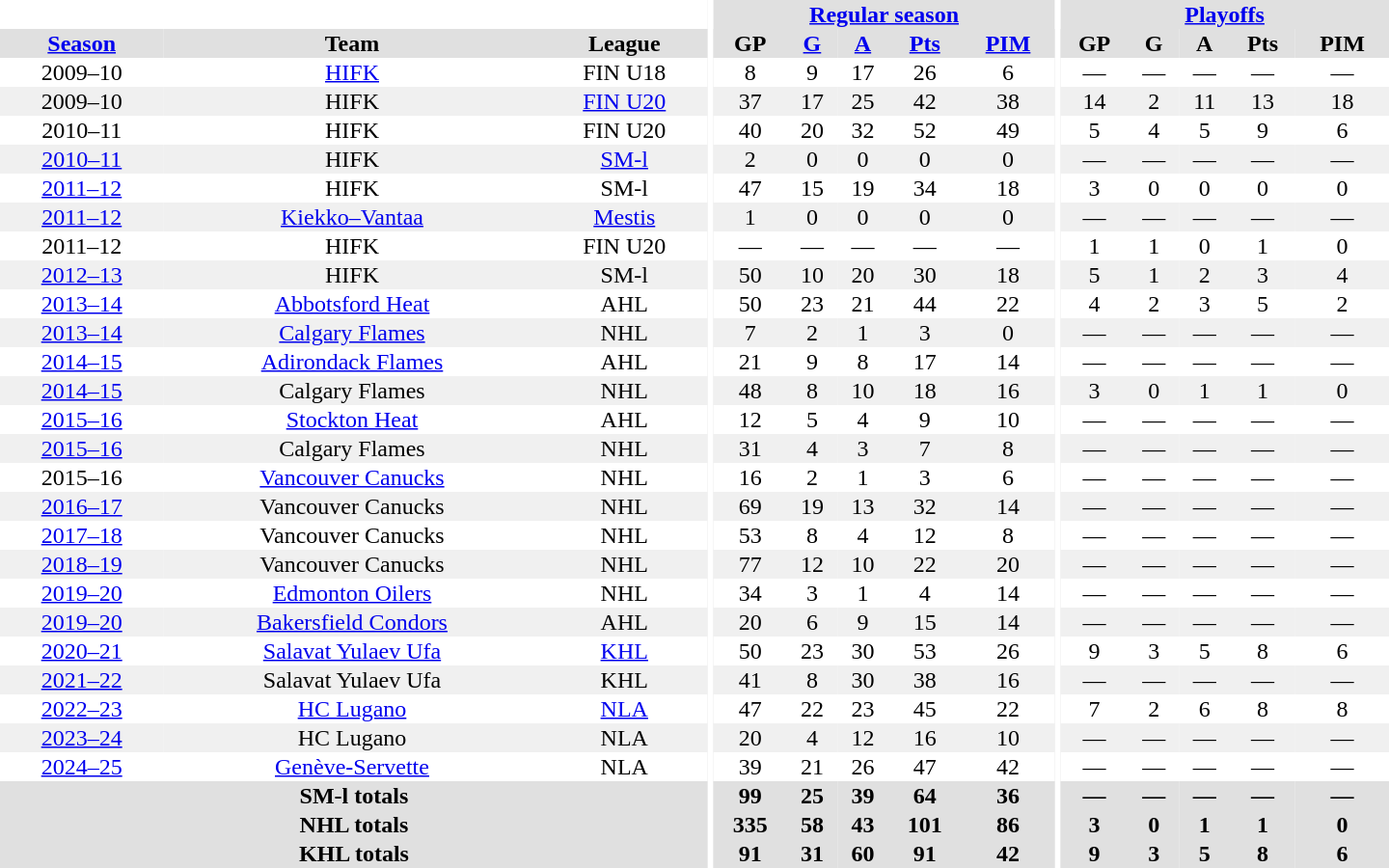<table border="0" cellpadding="1" cellspacing="0" style="text-align:center; width:60em">
<tr bgcolor="#e0e0e0">
<th colspan="3" bgcolor="#ffffff"></th>
<th rowspan="99" bgcolor="#ffffff"></th>
<th colspan="5"><a href='#'>Regular season</a></th>
<th rowspan="99" bgcolor="#ffffff"></th>
<th colspan="5"><a href='#'>Playoffs</a></th>
</tr>
<tr bgcolor="#e0e0e0">
<th><a href='#'>Season</a></th>
<th>Team</th>
<th>League</th>
<th>GP</th>
<th><a href='#'>G</a></th>
<th><a href='#'>A</a></th>
<th><a href='#'>Pts</a></th>
<th><a href='#'>PIM</a></th>
<th>GP</th>
<th>G</th>
<th>A</th>
<th>Pts</th>
<th>PIM</th>
</tr>
<tr>
<td>2009–10</td>
<td><a href='#'>HIFK</a></td>
<td>FIN U18</td>
<td>8</td>
<td>9</td>
<td>17</td>
<td>26</td>
<td>6</td>
<td>—</td>
<td>—</td>
<td>—</td>
<td>—</td>
<td>—</td>
</tr>
<tr bgcolor="#f0f0f0">
<td>2009–10</td>
<td>HIFK</td>
<td><a href='#'>FIN U20</a></td>
<td>37</td>
<td>17</td>
<td>25</td>
<td>42</td>
<td>38</td>
<td>14</td>
<td>2</td>
<td>11</td>
<td>13</td>
<td>18</td>
</tr>
<tr>
<td>2010–11</td>
<td>HIFK</td>
<td>FIN U20</td>
<td>40</td>
<td>20</td>
<td>32</td>
<td>52</td>
<td>49</td>
<td>5</td>
<td>4</td>
<td>5</td>
<td>9</td>
<td>6</td>
</tr>
<tr bgcolor="#f0f0f0">
<td><a href='#'>2010–11</a></td>
<td>HIFK</td>
<td><a href='#'>SM-l</a></td>
<td>2</td>
<td>0</td>
<td>0</td>
<td>0</td>
<td>0</td>
<td>—</td>
<td>—</td>
<td>—</td>
<td>—</td>
<td>—</td>
</tr>
<tr>
<td><a href='#'>2011–12</a></td>
<td>HIFK</td>
<td>SM-l</td>
<td>47</td>
<td>15</td>
<td>19</td>
<td>34</td>
<td>18</td>
<td>3</td>
<td>0</td>
<td>0</td>
<td>0</td>
<td>0</td>
</tr>
<tr bgcolor="#f0f0f0">
<td><a href='#'>2011–12</a></td>
<td><a href='#'>Kiekko–Vantaa</a></td>
<td><a href='#'>Mestis</a></td>
<td>1</td>
<td>0</td>
<td>0</td>
<td>0</td>
<td>0</td>
<td>—</td>
<td>—</td>
<td>—</td>
<td>—</td>
<td>—</td>
</tr>
<tr>
<td>2011–12</td>
<td>HIFK</td>
<td>FIN U20</td>
<td>—</td>
<td>—</td>
<td>—</td>
<td>—</td>
<td>—</td>
<td>1</td>
<td>1</td>
<td>0</td>
<td>1</td>
<td>0</td>
</tr>
<tr bgcolor="#f0f0f0">
<td><a href='#'>2012–13</a></td>
<td>HIFK</td>
<td>SM-l</td>
<td>50</td>
<td>10</td>
<td>20</td>
<td>30</td>
<td>18</td>
<td>5</td>
<td>1</td>
<td>2</td>
<td>3</td>
<td>4</td>
</tr>
<tr>
<td><a href='#'>2013–14</a></td>
<td><a href='#'>Abbotsford Heat</a></td>
<td>AHL</td>
<td>50</td>
<td>23</td>
<td>21</td>
<td>44</td>
<td>22</td>
<td>4</td>
<td>2</td>
<td>3</td>
<td>5</td>
<td>2</td>
</tr>
<tr bgcolor="#f0f0f0">
<td><a href='#'>2013–14</a></td>
<td><a href='#'>Calgary Flames</a></td>
<td>NHL</td>
<td>7</td>
<td>2</td>
<td>1</td>
<td>3</td>
<td>0</td>
<td>—</td>
<td>—</td>
<td>—</td>
<td>—</td>
<td>—</td>
</tr>
<tr>
<td><a href='#'>2014–15</a></td>
<td><a href='#'>Adirondack Flames</a></td>
<td>AHL</td>
<td>21</td>
<td>9</td>
<td>8</td>
<td>17</td>
<td>14</td>
<td>—</td>
<td>—</td>
<td>—</td>
<td>—</td>
<td>—</td>
</tr>
<tr bgcolor="#f0f0f0">
<td><a href='#'>2014–15</a></td>
<td>Calgary Flames</td>
<td>NHL</td>
<td>48</td>
<td>8</td>
<td>10</td>
<td>18</td>
<td>16</td>
<td>3</td>
<td>0</td>
<td>1</td>
<td>1</td>
<td>0</td>
</tr>
<tr>
<td><a href='#'>2015–16</a></td>
<td><a href='#'>Stockton Heat</a></td>
<td>AHL</td>
<td>12</td>
<td>5</td>
<td>4</td>
<td>9</td>
<td>10</td>
<td>—</td>
<td>—</td>
<td>—</td>
<td>—</td>
<td>—</td>
</tr>
<tr bgcolor="#f0f0f0">
<td><a href='#'>2015–16</a></td>
<td>Calgary Flames</td>
<td>NHL</td>
<td>31</td>
<td>4</td>
<td>3</td>
<td>7</td>
<td>8</td>
<td>—</td>
<td>—</td>
<td>—</td>
<td>—</td>
<td>—</td>
</tr>
<tr>
<td>2015–16</td>
<td><a href='#'>Vancouver Canucks</a></td>
<td>NHL</td>
<td>16</td>
<td>2</td>
<td>1</td>
<td>3</td>
<td>6</td>
<td>—</td>
<td>—</td>
<td>—</td>
<td>—</td>
<td>—</td>
</tr>
<tr bgcolor="#f0f0f0">
<td><a href='#'>2016–17</a></td>
<td>Vancouver Canucks</td>
<td>NHL</td>
<td>69</td>
<td>19</td>
<td>13</td>
<td>32</td>
<td>14</td>
<td>—</td>
<td>—</td>
<td>—</td>
<td>—</td>
<td>—</td>
</tr>
<tr>
<td><a href='#'>2017–18</a></td>
<td>Vancouver Canucks</td>
<td>NHL</td>
<td>53</td>
<td>8</td>
<td>4</td>
<td>12</td>
<td>8</td>
<td>—</td>
<td>—</td>
<td>—</td>
<td>—</td>
<td>—</td>
</tr>
<tr bgcolor="#f0f0f0">
<td><a href='#'>2018–19</a></td>
<td>Vancouver Canucks</td>
<td>NHL</td>
<td>77</td>
<td>12</td>
<td>10</td>
<td>22</td>
<td>20</td>
<td>—</td>
<td>—</td>
<td>—</td>
<td>—</td>
<td>—</td>
</tr>
<tr>
<td><a href='#'>2019–20</a></td>
<td><a href='#'>Edmonton Oilers</a></td>
<td>NHL</td>
<td>34</td>
<td>3</td>
<td>1</td>
<td>4</td>
<td>14</td>
<td>—</td>
<td>—</td>
<td>—</td>
<td>—</td>
<td>—</td>
</tr>
<tr bgcolor="#f0f0f0">
<td><a href='#'>2019–20</a></td>
<td><a href='#'>Bakersfield Condors</a></td>
<td>AHL</td>
<td>20</td>
<td>6</td>
<td>9</td>
<td>15</td>
<td>14</td>
<td>—</td>
<td>—</td>
<td>—</td>
<td>—</td>
<td>—</td>
</tr>
<tr>
<td><a href='#'>2020–21</a></td>
<td><a href='#'>Salavat Yulaev Ufa</a></td>
<td><a href='#'>KHL</a></td>
<td>50</td>
<td>23</td>
<td>30</td>
<td>53</td>
<td>26</td>
<td>9</td>
<td>3</td>
<td>5</td>
<td>8</td>
<td>6</td>
</tr>
<tr bgcolor="#f0f0f0">
<td><a href='#'>2021–22</a></td>
<td>Salavat Yulaev Ufa</td>
<td>KHL</td>
<td>41</td>
<td>8</td>
<td>30</td>
<td>38</td>
<td>16</td>
<td>—</td>
<td>—</td>
<td>—</td>
<td>—</td>
<td>—</td>
</tr>
<tr>
<td><a href='#'>2022–23</a></td>
<td><a href='#'>HC Lugano</a></td>
<td><a href='#'>NLA</a></td>
<td>47</td>
<td>22</td>
<td>23</td>
<td>45</td>
<td>22</td>
<td>7</td>
<td>2</td>
<td>6</td>
<td>8</td>
<td>8</td>
</tr>
<tr bgcolor="#f0f0f0">
<td><a href='#'>2023–24</a></td>
<td>HC Lugano</td>
<td>NLA</td>
<td>20</td>
<td>4</td>
<td>12</td>
<td>16</td>
<td>10</td>
<td>—</td>
<td>—</td>
<td>—</td>
<td>—</td>
<td>—</td>
</tr>
<tr>
<td><a href='#'>2024–25</a></td>
<td><a href='#'>Genève-Servette</a></td>
<td>NLA</td>
<td>39</td>
<td>21</td>
<td>26</td>
<td>47</td>
<td>42</td>
<td>—</td>
<td>—</td>
<td>—</td>
<td>—</td>
<td>—</td>
</tr>
<tr bgcolor="#e0e0e0">
<th colspan="3">SM-l totals</th>
<th>99</th>
<th>25</th>
<th>39</th>
<th>64</th>
<th>36</th>
<th>—</th>
<th>—</th>
<th>—</th>
<th>—</th>
<th>—</th>
</tr>
<tr bgcolor="#e0e0e0">
<th colspan="3">NHL totals</th>
<th>335</th>
<th>58</th>
<th>43</th>
<th>101</th>
<th>86</th>
<th>3</th>
<th>0</th>
<th>1</th>
<th>1</th>
<th>0</th>
</tr>
<tr bgcolor="#e0e0e0">
<th colspan="3">KHL totals</th>
<th>91</th>
<th>31</th>
<th>60</th>
<th>91</th>
<th>42</th>
<th>9</th>
<th>3</th>
<th>5</th>
<th>8</th>
<th>6</th>
</tr>
</table>
